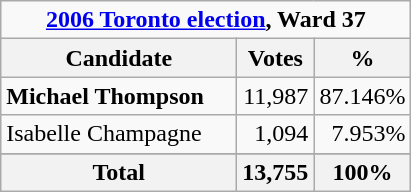<table class="wikitable" style="margin-bottom:0;">
<tr>
<td colspan="3" align="center"><strong><a href='#'>2006 Toronto election</a>, Ward 37</strong></td>
</tr>
<tr>
<th bgcolor="#DDDDFF" width="150px">Candidate</th>
<th bgcolor="#DDDDFF">Votes</th>
<th bgcolor="#DDDDFF">%</th>
</tr>
<tr>
<td><strong>Michael Thompson</strong></td>
<td align=right>11,987</td>
<td align=right>87.146%</td>
</tr>
<tr>
<td>Isabelle Champagne</td>
<td align=right>1,094</td>
<td align=right>7.953%</td>
</tr>
<tr>
</tr>
<tr>
<th>Total</th>
<th align=right>13,755</th>
<th align=right>100%</th>
</tr>
</table>
